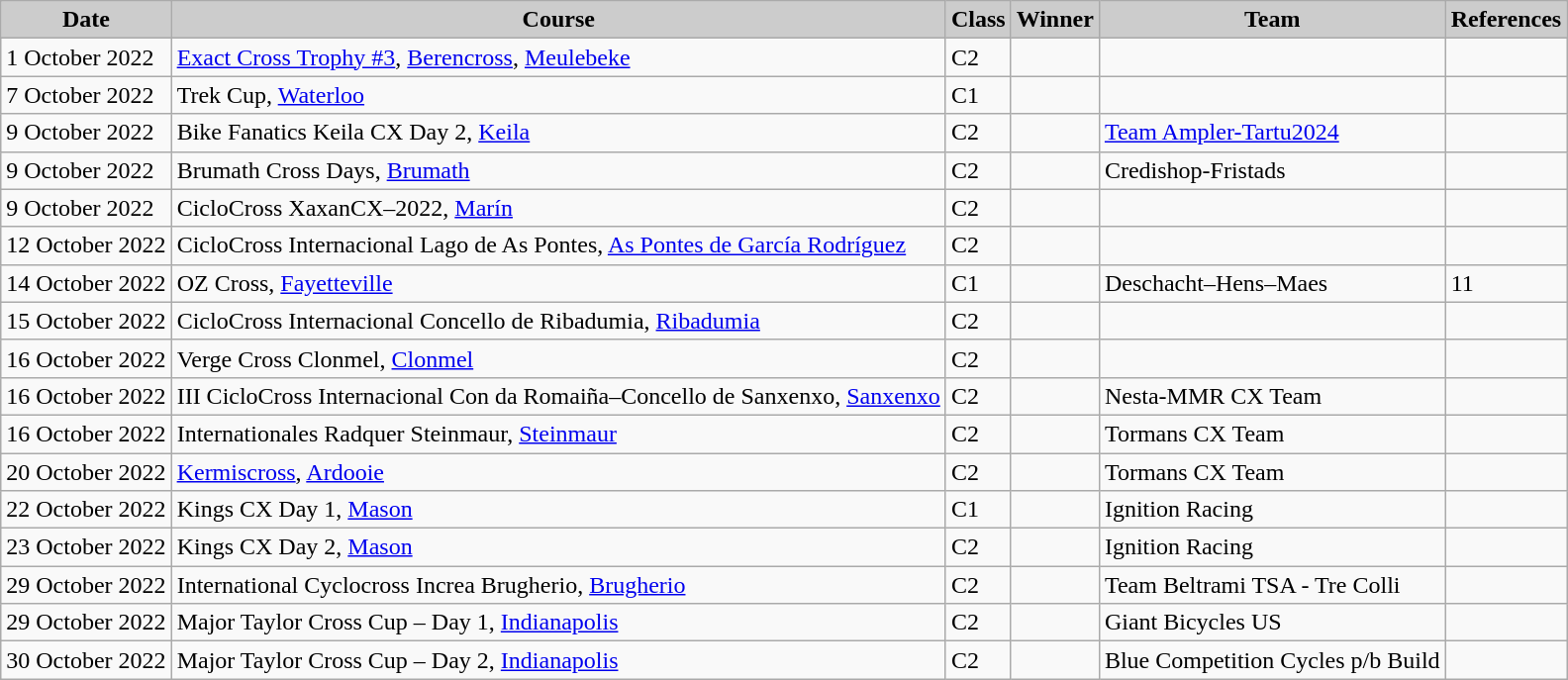<table class="wikitable sortable alternance ">
<tr>
<th scope="col" style="background-color:#CCCCCC;">Date</th>
<th scope="col" style="background-color:#CCCCCC;">Course</th>
<th scope="col" style="background-color:#CCCCCC;">Class</th>
<th scope="col" style="background-color:#CCCCCC;">Winner</th>
<th scope="col" style="background-color:#CCCCCC;">Team</th>
<th scope="col" style="background-color:#CCCCCC;">References</th>
</tr>
<tr>
<td>1 October 2022</td>
<td> <a href='#'>Exact Cross Trophy #3</a>, <a href='#'>Berencross</a>, <a href='#'>Meulebeke</a></td>
<td>C2</td>
<td></td>
<td></td>
<td></td>
</tr>
<tr>
<td>7 October 2022</td>
<td> Trek Cup, <a href='#'>Waterloo</a></td>
<td>C1</td>
<td></td>
<td></td>
<td></td>
</tr>
<tr>
<td>9 October 2022</td>
<td> Bike Fanatics Keila CX Day 2, <a href='#'>Keila</a></td>
<td>C2</td>
<td></td>
<td><a href='#'>Team Ampler-Tartu2024</a></td>
<td></td>
</tr>
<tr>
<td>9 October 2022</td>
<td> Brumath Cross Days, <a href='#'>Brumath</a></td>
<td>C2</td>
<td></td>
<td>Credishop-Fristads</td>
<td></td>
</tr>
<tr>
<td>9 October 2022</td>
<td> CicloCross XaxanCX–2022, <a href='#'>Marín</a></td>
<td>C2</td>
<td></td>
<td></td>
<td></td>
</tr>
<tr>
<td>12 October 2022</td>
<td> CicloCross Internacional Lago de As Pontes, <a href='#'>As Pontes de García Rodríguez</a></td>
<td>C2</td>
<td></td>
<td></td>
<td></td>
</tr>
<tr>
<td>14 October 2022</td>
<td> OZ Cross, <a href='#'>Fayetteville</a></td>
<td>C1</td>
<td></td>
<td>Deschacht–Hens–Maes</td>
<td> 11</td>
</tr>
<tr>
<td>15 October 2022</td>
<td> CicloCross Internacional Concello de Ribadumia, <a href='#'>Ribadumia</a></td>
<td>C2</td>
<td></td>
<td></td>
<td></td>
</tr>
<tr>
<td>16 October 2022</td>
<td> Verge Cross Clonmel, <a href='#'>Clonmel</a></td>
<td>C2</td>
<td></td>
<td></td>
<td></td>
</tr>
<tr>
<td>16 October 2022</td>
<td> III CicloCross Internacional Con da Romaiña–Concello de Sanxenxo, <a href='#'>Sanxenxo</a></td>
<td>C2</td>
<td></td>
<td>Nesta-MMR CX Team</td>
<td></td>
</tr>
<tr>
<td>16 October 2022</td>
<td> Internationales Radquer Steinmaur, <a href='#'>Steinmaur</a></td>
<td>C2</td>
<td></td>
<td>Tormans CX Team</td>
<td></td>
</tr>
<tr>
<td>20 October 2022</td>
<td> <a href='#'>Kermiscross</a>, <a href='#'>Ardooie</a></td>
<td>C2</td>
<td></td>
<td>Tormans CX Team</td>
<td></td>
</tr>
<tr>
<td>22 October 2022</td>
<td> Kings CX Day 1, <a href='#'>Mason</a></td>
<td>C1</td>
<td></td>
<td>Ignition Racing</td>
<td></td>
</tr>
<tr>
<td>23 October 2022</td>
<td> Kings CX Day 2, <a href='#'>Mason</a></td>
<td>C2</td>
<td></td>
<td>Ignition Racing</td>
<td></td>
</tr>
<tr>
<td>29 October 2022</td>
<td> International Cyclocross Increa Brugherio, <a href='#'>Brugherio</a></td>
<td>C2</td>
<td></td>
<td>Team Beltrami TSA - Tre Colli</td>
<td></td>
</tr>
<tr>
<td>29 October 2022</td>
<td> Major Taylor Cross Cup – Day 1, <a href='#'>Indianapolis</a></td>
<td>C2</td>
<td></td>
<td>Giant Bicycles US</td>
<td></td>
</tr>
<tr>
<td>30 October 2022</td>
<td> Major Taylor Cross Cup – Day 2, <a href='#'>Indianapolis</a></td>
<td>C2</td>
<td></td>
<td>Blue Competition Cycles p/b Build</td>
<td></td>
</tr>
</table>
